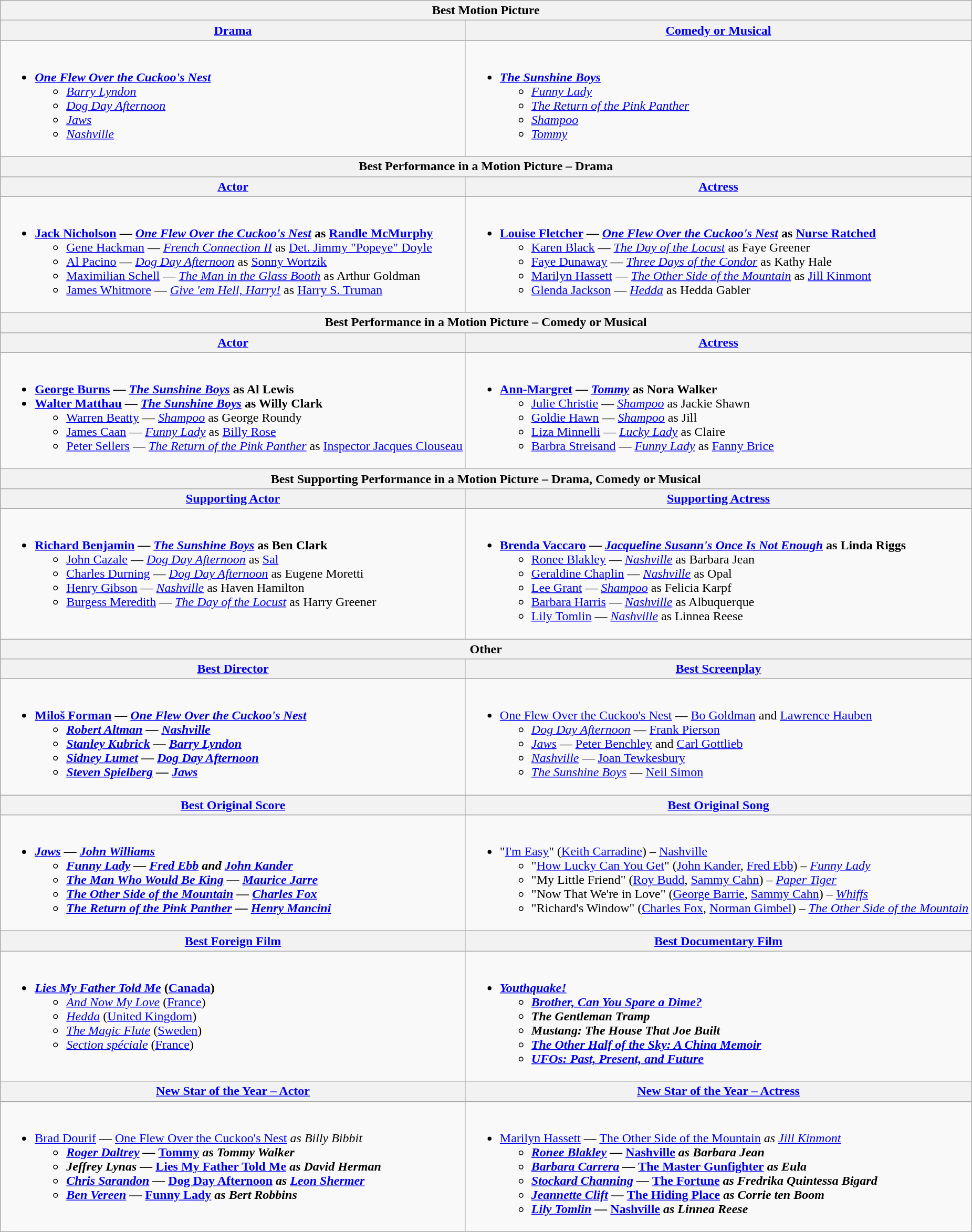<table class="wikitable" style="width=100%">
<tr>
<th colspan="2">Best Motion Picture</th>
</tr>
<tr>
<th style="width=50%"><a href='#'>Drama</a></th>
<th style="width=50%"><a href='#'>Comedy or Musical</a></th>
</tr>
<tr>
<td valign="top"><br><ul><li><strong><em><a href='#'>One Flew Over the Cuckoo's Nest</a></em></strong><ul><li><em><a href='#'>Barry Lyndon</a></em></li><li><em><a href='#'>Dog Day Afternoon</a></em></li><li><em><a href='#'>Jaws</a></em></li><li><em><a href='#'>Nashville</a></em></li></ul></li></ul></td>
<td valign="top"><br><ul><li><strong><em><a href='#'>The Sunshine Boys</a></em></strong><ul><li><em><a href='#'>Funny Lady</a></em></li><li><em><a href='#'>The Return of the Pink Panther</a></em></li><li><em><a href='#'>Shampoo</a></em></li><li><em><a href='#'>Tommy</a></em></li></ul></li></ul></td>
</tr>
<tr>
<th colspan="2">Best Performance in a Motion Picture – Drama</th>
</tr>
<tr>
<th><a href='#'>Actor</a></th>
<th><a href='#'>Actress</a></th>
</tr>
<tr>
<td valign="top"><br><ul><li><strong><a href='#'>Jack Nicholson</a> — <em><a href='#'>One Flew Over the Cuckoo's Nest</a></em> as <a href='#'>Randle McMurphy</a></strong><ul><li><a href='#'>Gene Hackman</a> — <em><a href='#'>French Connection II</a></em> as <a href='#'>Det. Jimmy "Popeye" Doyle</a></li><li><a href='#'>Al Pacino</a> — <em><a href='#'>Dog Day Afternoon</a></em> as <a href='#'>Sonny Wortzik</a></li><li><a href='#'>Maximilian Schell</a> — <em><a href='#'>The Man in the Glass Booth</a></em> as Arthur Goldman</li><li><a href='#'>James Whitmore</a> — <em><a href='#'>Give 'em Hell, Harry!</a></em> as <a href='#'>Harry S. Truman</a></li></ul></li></ul></td>
<td valign="top"><br><ul><li><strong><a href='#'>Louise Fletcher</a> — <em><a href='#'>One Flew Over the Cuckoo's Nest</a></em> as <a href='#'>Nurse Ratched</a></strong><ul><li><a href='#'>Karen Black</a> — <em><a href='#'>The Day of the Locust</a></em> as Faye Greener</li><li><a href='#'>Faye Dunaway</a> — <em><a href='#'>Three Days of the Condor</a></em> as Kathy Hale</li><li><a href='#'>Marilyn Hassett</a> — <em><a href='#'>The Other Side of the Mountain</a></em> as <a href='#'>Jill Kinmont</a></li><li><a href='#'>Glenda Jackson</a> — <em><a href='#'>Hedda</a></em> as Hedda Gabler</li></ul></li></ul></td>
</tr>
<tr>
<th colspan="2">Best Performance in a Motion Picture – Comedy or Musical</th>
</tr>
<tr>
<th><a href='#'>Actor</a></th>
<th><a href='#'>Actress</a></th>
</tr>
<tr>
<td valign="top"><br><ul><li><strong><a href='#'>George Burns</a> — <em><a href='#'>The Sunshine Boys</a></em> as Al Lewis</strong></li><li><strong><a href='#'>Walter Matthau</a> — <em><a href='#'>The Sunshine Boys</a></em> as Willy Clark</strong><ul><li><a href='#'>Warren Beatty</a> — <em><a href='#'>Shampoo</a></em> as George Roundy</li><li><a href='#'>James Caan</a> — <em><a href='#'>Funny Lady</a></em> as <a href='#'>Billy Rose</a></li><li><a href='#'>Peter Sellers</a> — <em><a href='#'>The Return of the Pink Panther</a></em> as <a href='#'>Inspector Jacques Clouseau</a></li></ul></li></ul></td>
<td valign="top"><br><ul><li><strong> <a href='#'>Ann-Margret</a> — <em><a href='#'>Tommy</a></em> as Nora Walker</strong><ul><li><a href='#'>Julie Christie</a> — <em><a href='#'>Shampoo</a></em> as Jackie Shawn</li><li><a href='#'>Goldie Hawn</a> — <em><a href='#'>Shampoo</a></em> as Jill</li><li><a href='#'>Liza Minnelli</a> — <em><a href='#'>Lucky Lady</a></em> as Claire</li><li><a href='#'>Barbra Streisand</a> — <em><a href='#'>Funny Lady</a></em> as <a href='#'>Fanny Brice</a></li></ul></li></ul></td>
</tr>
<tr>
<th colspan="2">Best Supporting Performance in a Motion Picture – Drama, Comedy or Musical</th>
</tr>
<tr>
<th><a href='#'>Supporting Actor</a></th>
<th><a href='#'>Supporting Actress</a></th>
</tr>
<tr>
<td valign="top"><br><ul><li><strong> <a href='#'>Richard Benjamin</a> — <em><a href='#'>The Sunshine Boys</a></em> as Ben Clark</strong><ul><li><a href='#'>John Cazale</a> — <em><a href='#'>Dog Day Afternoon</a></em> as <a href='#'>Sal</a></li><li><a href='#'>Charles Durning</a> — <em><a href='#'>Dog Day Afternoon</a></em> as Eugene Moretti</li><li><a href='#'>Henry Gibson</a> — <em><a href='#'>Nashville</a></em> as Haven Hamilton</li><li><a href='#'>Burgess Meredith</a> — <em><a href='#'>The Day of the Locust</a></em> as Harry Greener</li></ul></li></ul></td>
<td valign="top"><br><ul><li><strong><a href='#'>Brenda Vaccaro</a> — <em><a href='#'>Jacqueline Susann's Once Is Not Enough</a></em> as Linda Riggs</strong><ul><li><a href='#'>Ronee Blakley</a> — <em><a href='#'>Nashville</a></em> as Barbara Jean</li><li><a href='#'>Geraldine Chaplin</a> — <em><a href='#'>Nashville</a></em> as Opal</li><li><a href='#'>Lee Grant</a> — <em><a href='#'>Shampoo</a></em> as Felicia Karpf</li><li><a href='#'>Barbara Harris</a> — <em><a href='#'>Nashville</a></em> as Albuquerque</li><li><a href='#'>Lily Tomlin</a> — <em><a href='#'>Nashville</a></em> as Linnea Reese</li></ul></li></ul></td>
</tr>
<tr>
<th colspan=2>Other</th>
</tr>
<tr>
<th><a href='#'>Best Director</a></th>
<th><a href='#'>Best Screenplay</a></th>
</tr>
<tr>
<td valign="top"><br><ul><li><strong> <a href='#'>Miloš Forman</a> — <em><a href='#'>One Flew Over the Cuckoo's Nest</a><strong><em><ul><li><a href='#'>Robert Altman</a> — </em><a href='#'>Nashville</a><em></li><li><a href='#'>Stanley Kubrick</a> — </em><a href='#'>Barry Lyndon</a><em></li><li><a href='#'>Sidney Lumet</a> — </em><a href='#'>Dog Day Afternoon</a><em></li><li><a href='#'>Steven Spielberg</a> — </em><a href='#'>Jaws</a><em></li></ul></li></ul></td>
<td valign="top"><br><ul><li></em></strong><a href='#'>One Flew Over the Cuckoo's Nest</a></em> — <a href='#'>Bo Goldman</a> and <a href='#'>Lawrence Hauben</a></strong><ul><li><em><a href='#'>Dog Day Afternoon</a></em> — <a href='#'>Frank Pierson</a></li><li><em><a href='#'>Jaws</a></em> — <a href='#'>Peter Benchley</a> and <a href='#'>Carl Gottlieb</a></li><li><em><a href='#'>Nashville</a></em> — <a href='#'>Joan Tewkesbury</a></li><li><em><a href='#'>The Sunshine Boys</a></em> — <a href='#'>Neil Simon</a></li></ul></li></ul></td>
</tr>
<tr>
<th><a href='#'>Best Original Score</a></th>
<th><a href='#'>Best Original Song</a></th>
</tr>
<tr>
<td valign="top"><br><ul><li><strong><em><a href='#'>Jaws</a><em> — <a href='#'>John Williams</a><strong><ul><li></em><a href='#'>Funny Lady</a><em> — <a href='#'>Fred Ebb</a> and <a href='#'>John Kander</a></li><li></em><a href='#'>The Man Who Would Be King</a><em> — <a href='#'>Maurice Jarre</a></li><li></em><a href='#'>The Other Side of the Mountain</a><em> — <a href='#'>Charles Fox</a></li><li></em><a href='#'>The Return of the Pink Panther</a><em> — <a href='#'>Henry Mancini</a></li></ul></li></ul></td>
<td valign="top"><br><ul><li></strong> "<a href='#'>I'm Easy</a>" (<a href='#'>Keith Carradine</a>) – </em><a href='#'>Nashville</a></em></strong><ul><li>"<a href='#'>How Lucky Can You Get</a>" (<a href='#'>John Kander</a>, <a href='#'>Fred Ebb</a>) – <em><a href='#'>Funny Lady</a></em></li><li>"My Little Friend" (<a href='#'>Roy Budd</a>, <a href='#'>Sammy Cahn</a>) – <em><a href='#'>Paper Tiger</a></em></li><li>"Now That We're in Love" (<a href='#'>George Barrie</a>, <a href='#'>Sammy Cahn</a>) – <em><a href='#'>Whiffs</a></em></li><li>"Richard's Window" (<a href='#'>Charles Fox</a>, <a href='#'>Norman Gimbel</a>) – <em><a href='#'>The Other Side of the Mountain</a></em></li></ul></li></ul></td>
</tr>
<tr>
<th><a href='#'>Best Foreign Film</a></th>
<th><a href='#'>Best Documentary Film</a></th>
</tr>
<tr>
<td valign="top"><br><ul><li><strong> <em><a href='#'>Lies My Father Told Me</a></em> (<a href='#'>Canada</a>)</strong><ul><li><em><a href='#'>And Now My Love</a></em> (<a href='#'>France</a>)</li><li><em><a href='#'>Hedda</a></em> (<a href='#'>United Kingdom</a>)</li><li><em><a href='#'>The Magic Flute</a></em> (<a href='#'>Sweden</a>)</li><li><em><a href='#'>Section spéciale</a></em> (<a href='#'>France</a>)</li></ul></li></ul></td>
<td valign="top"><br><ul><li><strong> <em><a href='#'>Youthquake!</a><strong><em><ul><li></em><a href='#'>Brother, Can You Spare a Dime?</a><em></li><li></em>The Gentleman Tramp<em></li><li></em>Mustang: The House That Joe Built<em></li><li></em><a href='#'>The Other Half of the Sky: A China Memoir</a><em></li><li></em><a href='#'>UFOs: Past, Present, and Future</a><em></li></ul></li></ul></td>
</tr>
<tr>
<th><a href='#'>New Star of the Year – Actor</a></th>
<th><a href='#'>New Star of the Year – Actress</a></th>
</tr>
<tr>
<td valign="top"><br><ul><li></strong><a href='#'>Brad Dourif</a> — </em><a href='#'>One Flew Over the Cuckoo's Nest</a><em> as Billy Bibbit<strong><ul><li><a href='#'>Roger Daltrey</a> — </em><a href='#'>Tommy</a><em> as Tommy Walker</li><li>Jeffrey Lynas — </em><a href='#'>Lies My Father Told Me</a><em> as David Herman</li><li><a href='#'>Chris Sarandon</a> — </em><a href='#'>Dog Day Afternoon</a><em> as <a href='#'>Leon Shermer</a></li><li><a href='#'>Ben Vereen</a> — </em><a href='#'>Funny Lady</a><em> as Bert Robbins</li></ul></li></ul></td>
<td valign="top"><br><ul><li></strong> <a href='#'>Marilyn Hassett</a> — </em><a href='#'>The Other Side of the Mountain</a><em> as <a href='#'>Jill Kinmont</a><strong><ul><li><a href='#'>Ronee Blakley</a> — </em><a href='#'>Nashville</a><em> as Barbara Jean</li><li><a href='#'>Barbara Carrera</a> — </em><a href='#'>The Master Gunfighter</a><em> as Eula</li><li><a href='#'>Stockard Channing</a> — </em><a href='#'>The Fortune</a><em> as Fredrika Quintessa Bigard</li><li><a href='#'>Jeannette Clift</a> — </em><a href='#'>The Hiding Place</a><em> as Corrie ten Boom</li><li><a href='#'>Lily Tomlin</a> — </em><a href='#'>Nashville</a><em> as Linnea Reese</li></ul></li></ul></td>
</tr>
</table>
